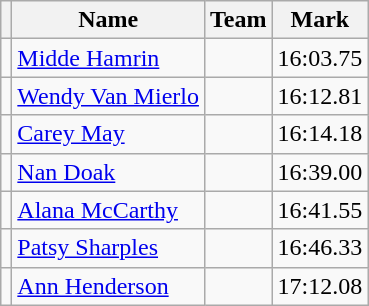<table class=wikitable>
<tr>
<th></th>
<th>Name</th>
<th>Team</th>
<th>Mark</th>
</tr>
<tr>
<td></td>
<td><a href='#'>Midde Hamrin</a></td>
<td></td>
<td>16:03.75</td>
</tr>
<tr>
<td></td>
<td><a href='#'>Wendy Van Mierlo</a></td>
<td></td>
<td>16:12.81</td>
</tr>
<tr>
<td></td>
<td><a href='#'>Carey May</a></td>
<td></td>
<td>16:14.18</td>
</tr>
<tr>
<td></td>
<td><a href='#'>Nan Doak</a></td>
<td></td>
<td>16:39.00</td>
</tr>
<tr>
<td></td>
<td><a href='#'>Alana McCarthy</a></td>
<td></td>
<td>16:41.55</td>
</tr>
<tr>
<td></td>
<td><a href='#'>Patsy Sharples</a></td>
<td></td>
<td>16:46.33</td>
</tr>
<tr>
<td></td>
<td><a href='#'>Ann Henderson</a></td>
<td></td>
<td>17:12.08</td>
</tr>
</table>
